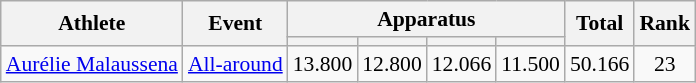<table class="wikitable" style="font-size:90%">
<tr>
<th rowspan=2>Athlete</th>
<th rowspan=2>Event</th>
<th colspan =4>Apparatus</th>
<th rowspan=2>Total</th>
<th rowspan=2>Rank</th>
</tr>
<tr style="font-size:95%">
<th></th>
<th></th>
<th></th>
<th></th>
</tr>
<tr align=center>
<td align=left><a href='#'>Aurélie Malaussena</a></td>
<td align=left><a href='#'>All-around</a></td>
<td>13.800</td>
<td>12.800</td>
<td>12.066</td>
<td>11.500</td>
<td>50.166</td>
<td>23</td>
</tr>
</table>
